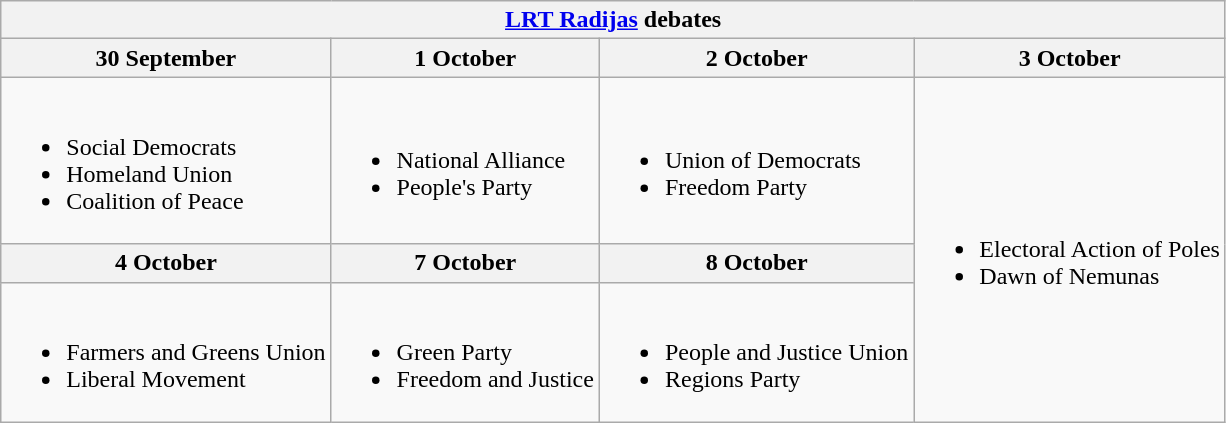<table class="wikitable">
<tr>
<th colspan=4 align=center><a href='#'>LRT Radijas</a> debates</th>
</tr>
<tr>
<th>30 September</th>
<th>1 October</th>
<th>2 October</th>
<th>3 October</th>
</tr>
<tr>
<td><br><ul><li>Social Democrats</li><li>Homeland Union</li><li>Coalition of Peace</li></ul></td>
<td><br><ul><li>National Alliance</li><li>People's Party</li></ul></td>
<td><br><ul><li>Union of Democrats</li><li>Freedom Party</li></ul></td>
<td rowspan=3><br><ul><li>Electoral Action of Poles</li><li>Dawn of Nemunas</li></ul></td>
</tr>
<tr>
<th>4 October</th>
<th>7 October</th>
<th>8 October</th>
</tr>
<tr>
<td><br><ul><li>Farmers and Greens Union</li><li>Liberal Movement</li></ul></td>
<td><br><ul><li>Green Party</li><li>Freedom and Justice</li></ul></td>
<td><br><ul><li>People and Justice Union</li><li>Regions Party</li></ul></td>
</tr>
</table>
